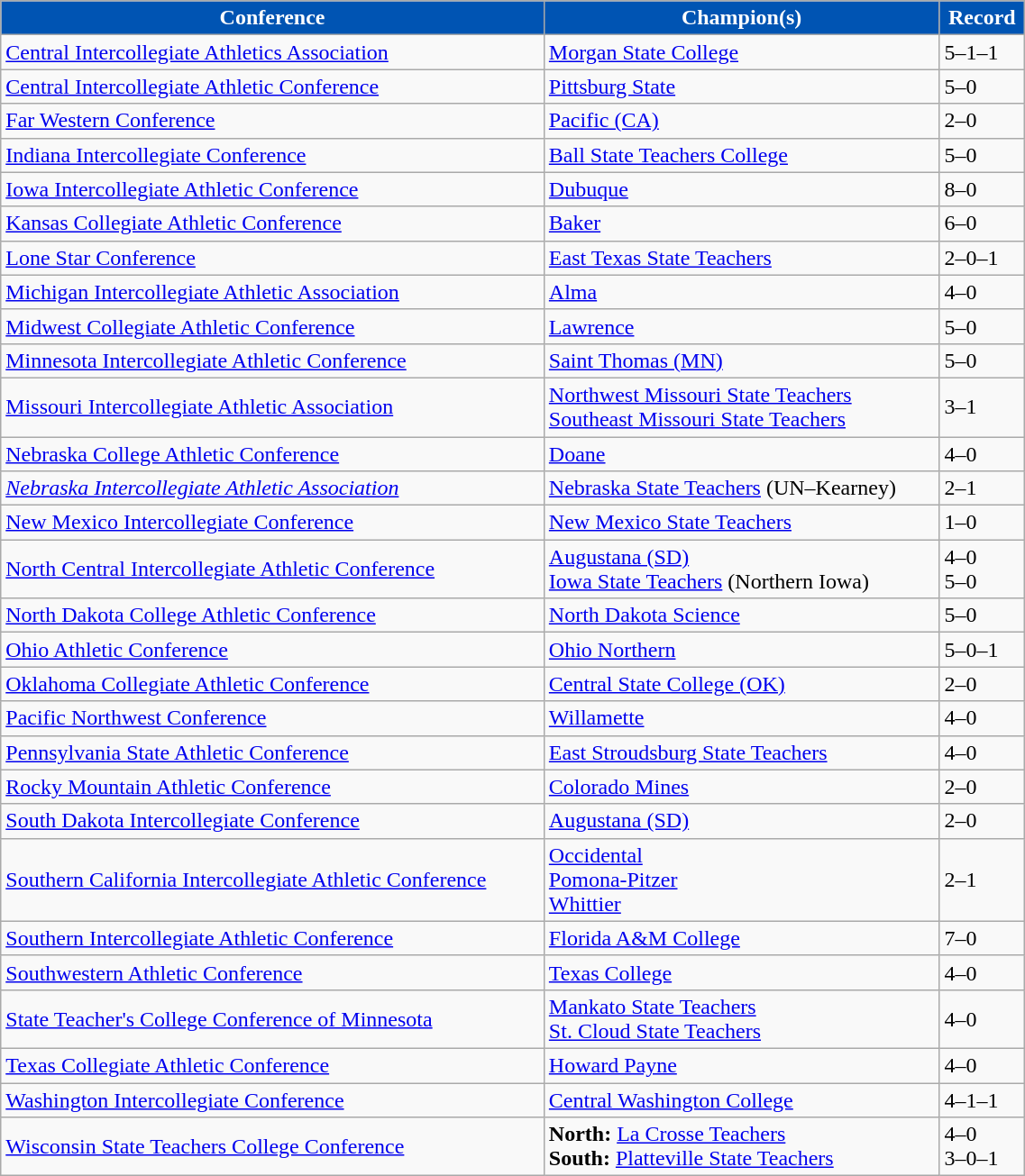<table class="wikitable" width="60%">
<tr>
<th style="background:#0054B3; color:#FFFFFF;">Conference</th>
<th style="background:#0054B3; color:#FFFFFF;">Champion(s)</th>
<th style="background:#0054B3; color:#FFFFFF;">Record</th>
</tr>
<tr align="left"">
<td><a href='#'>Central Intercollegiate Athletics Association</a></td>
<td><a href='#'>Morgan State College</a></td>
<td>5–1–1</td>
</tr>
<tr align="left">
<td><a href='#'>Central Intercollegiate Athletic Conference</a></td>
<td><a href='#'>Pittsburg State</a></td>
<td>5–0</td>
</tr>
<tr align="left">
<td><a href='#'>Far Western Conference</a></td>
<td><a href='#'>Pacific (CA)</a></td>
<td>2–0</td>
</tr>
<tr align="left">
<td><a href='#'>Indiana Intercollegiate Conference</a></td>
<td><a href='#'>Ball State Teachers College</a></td>
<td>5–0</td>
</tr>
<tr align="left">
<td><a href='#'>Iowa Intercollegiate Athletic Conference</a></td>
<td><a href='#'>Dubuque</a></td>
<td>8–0</td>
</tr>
<tr align="left">
<td><a href='#'>Kansas Collegiate Athletic Conference</a></td>
<td><a href='#'>Baker</a></td>
<td>6–0</td>
</tr>
<tr align="left">
<td><a href='#'>Lone Star Conference</a></td>
<td><a href='#'>East Texas State Teachers</a></td>
<td>2–0–1</td>
</tr>
<tr align="left"">
<td><a href='#'>Michigan Intercollegiate Athletic Association</a></td>
<td><a href='#'>Alma</a></td>
<td>4–0</td>
</tr>
<tr align="left">
<td><a href='#'>Midwest Collegiate Athletic Conference</a></td>
<td><a href='#'>Lawrence</a></td>
<td>5–0</td>
</tr>
<tr align="left">
<td><a href='#'>Minnesota Intercollegiate Athletic Conference</a></td>
<td><a href='#'>Saint Thomas (MN)</a></td>
<td>5–0</td>
</tr>
<tr align="left">
<td><a href='#'>Missouri Intercollegiate Athletic Association</a></td>
<td><a href='#'>Northwest Missouri State Teachers</a><br><a href='#'>Southeast Missouri State Teachers</a></td>
<td>3–1</td>
</tr>
<tr align="left">
<td><a href='#'>Nebraska College Athletic Conference</a></td>
<td><a href='#'>Doane</a></td>
<td>4–0</td>
</tr>
<tr align="left">
<td><em><a href='#'>Nebraska Intercollegiate Athletic Association</a></em></td>
<td><a href='#'>Nebraska State Teachers</a> (UN–Kearney)</td>
<td>2–1</td>
</tr>
<tr align="left">
<td><a href='#'>New Mexico Intercollegiate Conference</a></td>
<td><a href='#'>New Mexico State Teachers</a></td>
<td>1–0</td>
</tr>
<tr align="left">
<td><a href='#'>North Central Intercollegiate Athletic Conference</a></td>
<td><a href='#'>Augustana (SD)</a><br><a href='#'>Iowa State Teachers</a> (Northern Iowa)</td>
<td>4–0<br>5–0</td>
</tr>
<tr align="left">
<td><a href='#'>North Dakota College Athletic Conference</a></td>
<td><a href='#'>North Dakota Science</a></td>
<td>5–0</td>
</tr>
<tr align="left">
<td><a href='#'>Ohio Athletic Conference</a></td>
<td><a href='#'>Ohio Northern</a></td>
<td>5–0–1</td>
</tr>
<tr align="left">
<td><a href='#'>Oklahoma Collegiate Athletic Conference</a></td>
<td><a href='#'>Central State College (OK)</a></td>
<td>2–0</td>
</tr>
<tr align="left">
<td><a href='#'>Pacific Northwest Conference</a></td>
<td><a href='#'>Willamette</a></td>
<td>4–0</td>
</tr>
<tr align="left">
<td><a href='#'>Pennsylvania State Athletic Conference</a></td>
<td><a href='#'>East Stroudsburg State Teachers</a></td>
<td>4–0</td>
</tr>
<tr align="left">
<td><a href='#'>Rocky Mountain Athletic Conference</a></td>
<td><a href='#'>Colorado Mines</a></td>
<td>2–0</td>
</tr>
<tr align="left">
<td><a href='#'>South Dakota Intercollegiate Conference</a></td>
<td><a href='#'>Augustana (SD)</a></td>
<td>2–0</td>
</tr>
<tr align="left">
<td><a href='#'>Southern California Intercollegiate Athletic Conference</a></td>
<td><a href='#'>Occidental</a><br><a href='#'>Pomona-Pitzer</a><br><a href='#'>Whittier</a></td>
<td>2–1</td>
</tr>
<tr align="left">
<td><a href='#'>Southern Intercollegiate Athletic Conference</a></td>
<td><a href='#'>Florida A&M College</a></td>
<td>7–0</td>
</tr>
<tr align="left">
<td><a href='#'>Southwestern Athletic Conference</a></td>
<td><a href='#'>Texas College</a></td>
<td>4–0</td>
</tr>
<tr align="left">
<td><a href='#'>State Teacher's College Conference of Minnesota</a></td>
<td><a href='#'>Mankato State Teachers</a><br><a href='#'>St. Cloud State Teachers</a></td>
<td>4–0</td>
</tr>
<tr align="left">
<td><a href='#'>Texas Collegiate Athletic Conference</a></td>
<td><a href='#'>Howard Payne</a></td>
<td>4–0</td>
</tr>
<tr align="left">
<td><a href='#'>Washington Intercollegiate Conference</a></td>
<td><a href='#'>Central Washington College</a></td>
<td>4–1–1</td>
</tr>
<tr align="left">
<td><a href='#'>Wisconsin State Teachers College Conference</a></td>
<td><strong>North:</strong> <a href='#'>La Crosse Teachers</a><br><strong>South:</strong> <a href='#'>Platteville State Teachers</a></td>
<td>4–0<br>3–0–1</td>
</tr>
</table>
